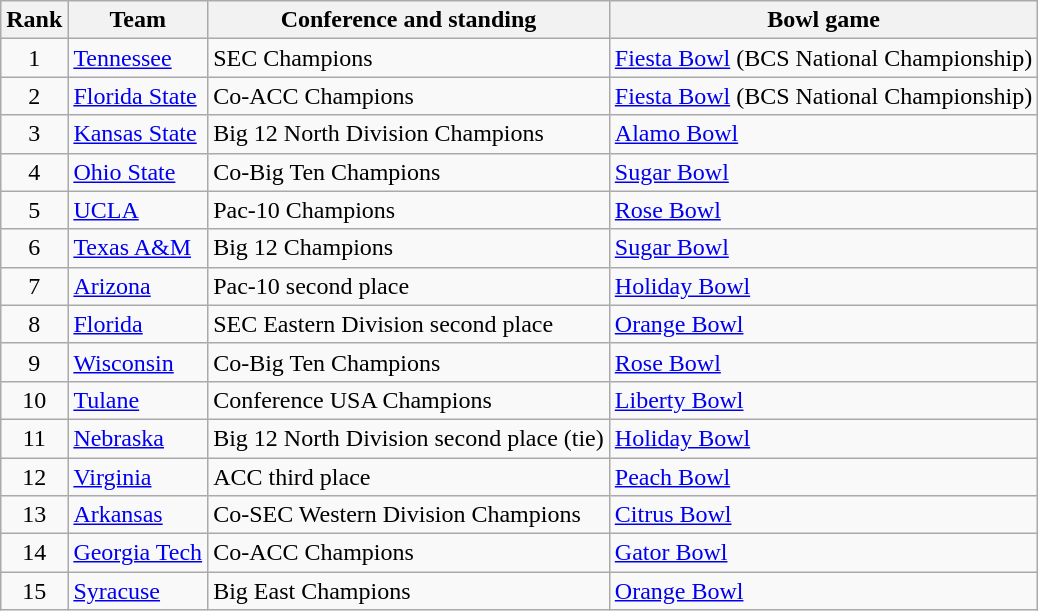<table class="wikitable sortable">
<tr>
<th>Rank</th>
<th>Team</th>
<th>Conference and standing</th>
<th>Bowl game</th>
</tr>
<tr>
<td align=center>1</td>
<td><a href='#'>Tennessee</a></td>
<td>SEC Champions</td>
<td><a href='#'>Fiesta Bowl</a> (BCS National Championship)</td>
</tr>
<tr>
<td align=center>2</td>
<td><a href='#'>Florida State</a></td>
<td>Co-ACC Champions</td>
<td><a href='#'>Fiesta Bowl</a> (BCS National Championship)</td>
</tr>
<tr>
<td align=center>3</td>
<td><a href='#'>Kansas State</a></td>
<td>Big 12 North Division Champions</td>
<td><a href='#'>Alamo Bowl</a></td>
</tr>
<tr>
<td align=center>4</td>
<td><a href='#'>Ohio State</a></td>
<td>Co-Big Ten Champions</td>
<td><a href='#'>Sugar Bowl</a></td>
</tr>
<tr>
<td align=center>5</td>
<td><a href='#'>UCLA</a></td>
<td>Pac-10 Champions</td>
<td><a href='#'>Rose Bowl</a></td>
</tr>
<tr>
<td align=center>6</td>
<td><a href='#'>Texas A&M</a></td>
<td>Big 12 Champions</td>
<td><a href='#'>Sugar Bowl</a></td>
</tr>
<tr>
<td align=center>7</td>
<td><a href='#'>Arizona</a></td>
<td>Pac-10 second place</td>
<td><a href='#'>Holiday Bowl</a></td>
</tr>
<tr>
<td align=center>8</td>
<td><a href='#'>Florida</a></td>
<td>SEC Eastern Division second place</td>
<td><a href='#'>Orange Bowl</a></td>
</tr>
<tr>
<td align=center>9</td>
<td><a href='#'>Wisconsin</a></td>
<td>Co-Big Ten Champions</td>
<td><a href='#'>Rose Bowl</a></td>
</tr>
<tr>
<td align=center>10</td>
<td><a href='#'>Tulane</a></td>
<td>Conference USA Champions</td>
<td><a href='#'>Liberty Bowl</a></td>
</tr>
<tr>
<td align=center>11</td>
<td><a href='#'>Nebraska</a></td>
<td>Big 12 North Division second place (tie)</td>
<td><a href='#'>Holiday Bowl</a></td>
</tr>
<tr>
<td align=center>12</td>
<td><a href='#'>Virginia</a></td>
<td>ACC third place</td>
<td><a href='#'>Peach Bowl</a></td>
</tr>
<tr>
<td align=center>13</td>
<td><a href='#'>Arkansas</a></td>
<td>Co-SEC Western Division Champions</td>
<td><a href='#'>Citrus Bowl</a></td>
</tr>
<tr>
<td align=center>14</td>
<td><a href='#'>Georgia Tech</a></td>
<td>Co-ACC Champions</td>
<td><a href='#'>Gator Bowl</a></td>
</tr>
<tr>
<td align=center>15</td>
<td><a href='#'>Syracuse</a></td>
<td>Big East Champions</td>
<td><a href='#'>Orange Bowl</a></td>
</tr>
</table>
